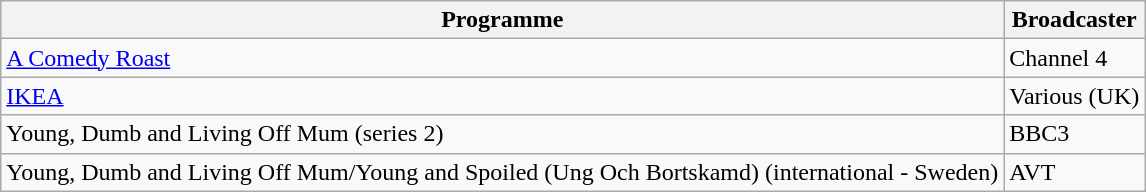<table class="wikitable">
<tr>
<th>Programme</th>
<th>Broadcaster</th>
</tr>
<tr>
<td><a href='#'>A Comedy Roast</a></td>
<td>Channel 4</td>
</tr>
<tr>
<td><a href='#'>IKEA</a></td>
<td>Various (UK)</td>
</tr>
<tr>
<td>Young, Dumb and Living Off Mum (series 2)</td>
<td>BBC3</td>
</tr>
<tr>
<td>Young, Dumb and Living Off Mum/Young and Spoiled (Ung Och Bortskamd) (international - Sweden)</td>
<td>AVT</td>
</tr>
</table>
